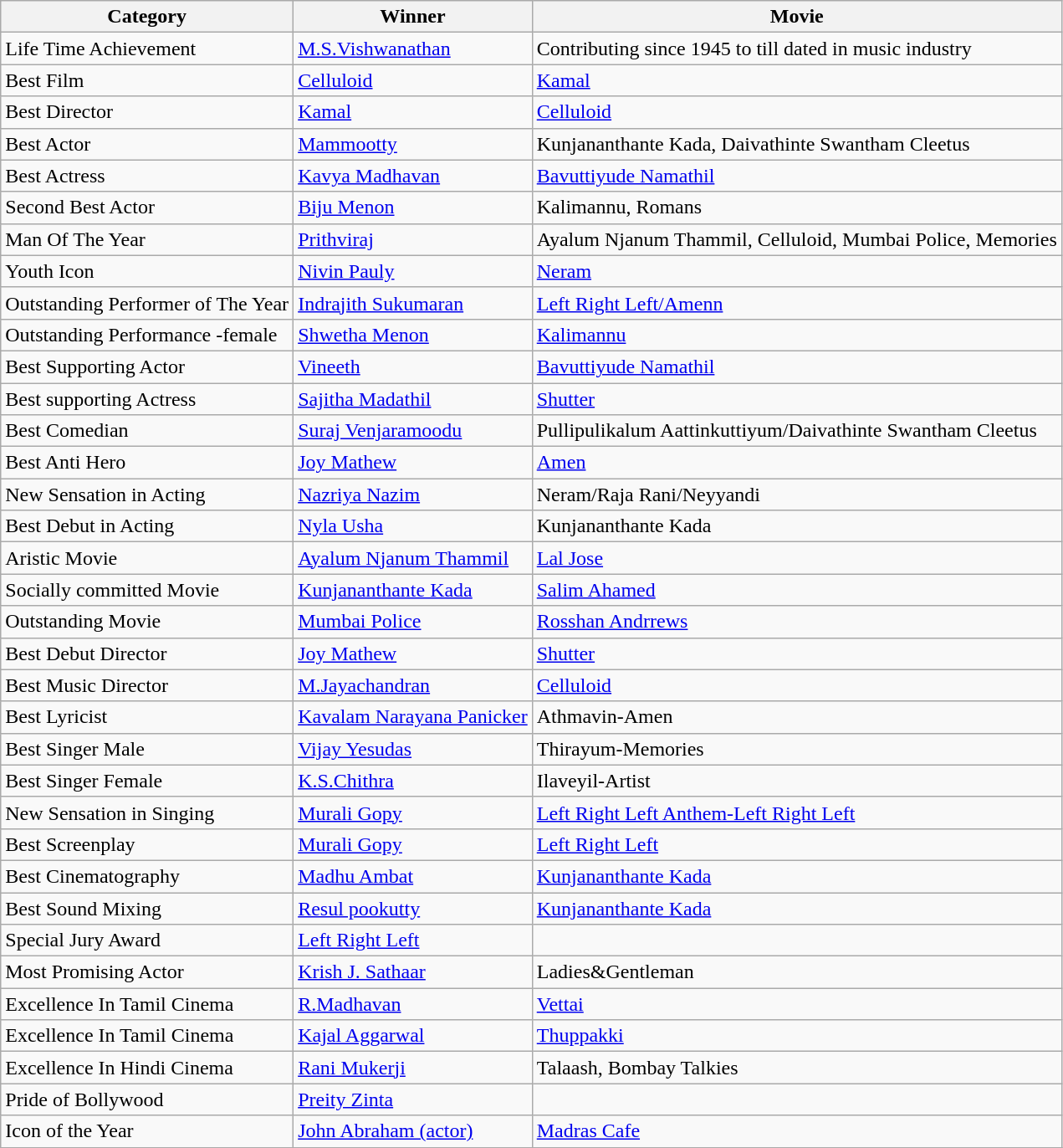<table class="wikitable">
<tr>
<th>Category</th>
<th>Winner</th>
<th>Movie</th>
</tr>
<tr>
<td>Life Time Achievement</td>
<td><a href='#'>M.S.Vishwanathan</a></td>
<td>Contributing since 1945 to till dated in music industry</td>
</tr>
<tr>
<td>Best Film</td>
<td><a href='#'>Celluloid</a></td>
<td><a href='#'>Kamal</a></td>
</tr>
<tr>
<td>Best Director</td>
<td><a href='#'>Kamal</a></td>
<td><a href='#'>Celluloid</a></td>
</tr>
<tr>
<td>Best Actor</td>
<td><a href='#'>Mammootty</a></td>
<td>Kunjananthante Kada, Daivathinte Swantham Cleetus</td>
</tr>
<tr>
<td>Best Actress</td>
<td><a href='#'>Kavya Madhavan</a></td>
<td><a href='#'>Bavuttiyude Namathil</a></td>
</tr>
<tr>
<td>Second Best Actor</td>
<td><a href='#'>Biju Menon</a></td>
<td>Kalimannu, Romans</td>
</tr>
<tr>
<td>Man Of The Year</td>
<td><a href='#'>Prithviraj</a></td>
<td>Ayalum Njanum Thammil, Celluloid, Mumbai Police, Memories</td>
</tr>
<tr>
<td>Youth Icon</td>
<td><a href='#'>Nivin Pauly</a></td>
<td><a href='#'>Neram</a></td>
</tr>
<tr>
<td>Outstanding Performer of The Year</td>
<td><a href='#'>Indrajith Sukumaran</a></td>
<td><a href='#'>Left Right Left/Amenn</a></td>
</tr>
<tr>
<td>Outstanding Performance -female</td>
<td><a href='#'>Shwetha Menon</a></td>
<td><a href='#'>Kalimannu</a></td>
</tr>
<tr>
<td>Best Supporting Actor</td>
<td><a href='#'>Vineeth</a></td>
<td><a href='#'>Bavuttiyude Namathil</a></td>
</tr>
<tr>
<td>Best supporting Actress</td>
<td><a href='#'>Sajitha Madathil</a></td>
<td><a href='#'>Shutter</a></td>
</tr>
<tr>
<td>Best Comedian</td>
<td><a href='#'>Suraj Venjaramoodu</a></td>
<td>Pullipulikalum Aattinkuttiyum/Daivathinte Swantham Cleetus</td>
</tr>
<tr>
<td>Best Anti Hero</td>
<td><a href='#'>Joy Mathew</a></td>
<td><a href='#'>Amen</a></td>
</tr>
<tr>
<td>New Sensation in Acting</td>
<td><a href='#'>Nazriya Nazim</a></td>
<td>Neram/Raja Rani/Neyyandi</td>
</tr>
<tr>
<td>Best Debut in Acting</td>
<td><a href='#'>Nyla Usha</a></td>
<td>Kunjananthante Kada</td>
</tr>
<tr>
<td>Aristic Movie</td>
<td><a href='#'>Ayalum Njanum Thammil</a></td>
<td><a href='#'>Lal Jose</a></td>
</tr>
<tr>
<td>Socially committed Movie</td>
<td><a href='#'>Kunjananthante Kada</a></td>
<td><a href='#'>Salim Ahamed</a></td>
</tr>
<tr>
<td>Outstanding Movie</td>
<td><a href='#'>Mumbai Police</a></td>
<td><a href='#'>Rosshan Andrrews</a></td>
</tr>
<tr>
<td>Best Debut Director</td>
<td><a href='#'>Joy Mathew</a></td>
<td><a href='#'>Shutter</a></td>
</tr>
<tr>
<td>Best Music Director</td>
<td><a href='#'>M.Jayachandran</a></td>
<td><a href='#'>Celluloid</a></td>
</tr>
<tr>
<td>Best Lyricist</td>
<td><a href='#'>Kavalam Narayana Panicker</a></td>
<td>Athmavin-Amen</td>
</tr>
<tr>
<td>Best Singer Male</td>
<td><a href='#'>Vijay Yesudas</a></td>
<td>Thirayum-Memories</td>
</tr>
<tr>
<td>Best Singer Female</td>
<td><a href='#'>K.S.Chithra</a></td>
<td>Ilaveyil-Artist</td>
</tr>
<tr>
<td>New Sensation in Singing</td>
<td><a href='#'>Murali Gopy</a></td>
<td><a href='#'>Left Right Left Anthem-Left Right Left</a></td>
</tr>
<tr>
<td>Best Screenplay</td>
<td><a href='#'>Murali Gopy</a></td>
<td><a href='#'>Left Right Left</a></td>
</tr>
<tr>
<td>Best Cinematography</td>
<td><a href='#'>Madhu Ambat</a></td>
<td><a href='#'>Kunjananthante Kada</a></td>
</tr>
<tr>
<td>Best Sound Mixing</td>
<td><a href='#'>Resul pookutty</a></td>
<td><a href='#'>Kunjananthante Kada</a></td>
</tr>
<tr>
<td>Special Jury Award</td>
<td><a href='#'>Left Right Left</a></td>
</tr>
<tr>
<td>Most Promising Actor</td>
<td><a href='#'>Krish J. Sathaar</a></td>
<td>Ladies&Gentleman</td>
</tr>
<tr>
<td>Excellence In Tamil Cinema</td>
<td><a href='#'>R.Madhavan</a></td>
<td><a href='#'>Vettai</a></td>
</tr>
<tr>
<td>Excellence In Tamil Cinema</td>
<td><a href='#'>Kajal Aggarwal</a></td>
<td><a href='#'>Thuppakki</a></td>
</tr>
<tr>
<td>Excellence In Hindi Cinema</td>
<td><a href='#'>Rani Mukerji</a></td>
<td>Talaash, Bombay Talkies</td>
</tr>
<tr>
<td>Pride of Bollywood</td>
<td><a href='#'>Preity Zinta</a></td>
</tr>
<tr>
<td>Icon of the Year</td>
<td><a href='#'>John Abraham (actor)</a></td>
<td><a href='#'>Madras Cafe</a></td>
</tr>
<tr>
</tr>
</table>
